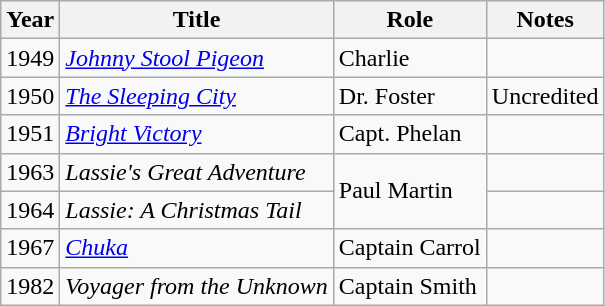<table class="wikitable">
<tr>
<th>Year</th>
<th>Title</th>
<th>Role</th>
<th>Notes</th>
</tr>
<tr>
<td>1949</td>
<td><em><a href='#'>Johnny Stool Pigeon</a></em></td>
<td>Charlie</td>
<td></td>
</tr>
<tr>
<td>1950</td>
<td><em><a href='#'>The Sleeping City</a></em></td>
<td>Dr. Foster</td>
<td>Uncredited</td>
</tr>
<tr>
<td>1951</td>
<td><em><a href='#'>Bright Victory</a></em></td>
<td>Capt. Phelan</td>
<td></td>
</tr>
<tr>
<td>1963</td>
<td><em>Lassie's Great Adventure</em></td>
<td rowspan="2">Paul Martin</td>
<td></td>
</tr>
<tr>
<td>1964</td>
<td><em>Lassie: A Christmas Tail</em></td>
<td></td>
</tr>
<tr>
<td>1967</td>
<td><em><a href='#'>Chuka</a></em></td>
<td>Captain Carrol</td>
<td></td>
</tr>
<tr>
<td>1982</td>
<td><em>Voyager from the Unknown</em></td>
<td>Captain Smith</td>
<td></td>
</tr>
</table>
